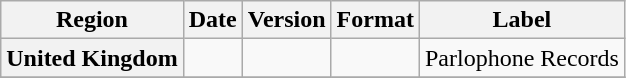<table class="wikitable plainrowheaders" style="text-align:center;">
<tr>
<th>Region</th>
<th>Date</th>
<th>Version</th>
<th>Format</th>
<th>Label</th>
</tr>
<tr>
<th scope="row">United Kingdom</th>
<td></td>
<td></td>
<td></td>
<td>Parlophone Records</td>
</tr>
<tr>
</tr>
</table>
